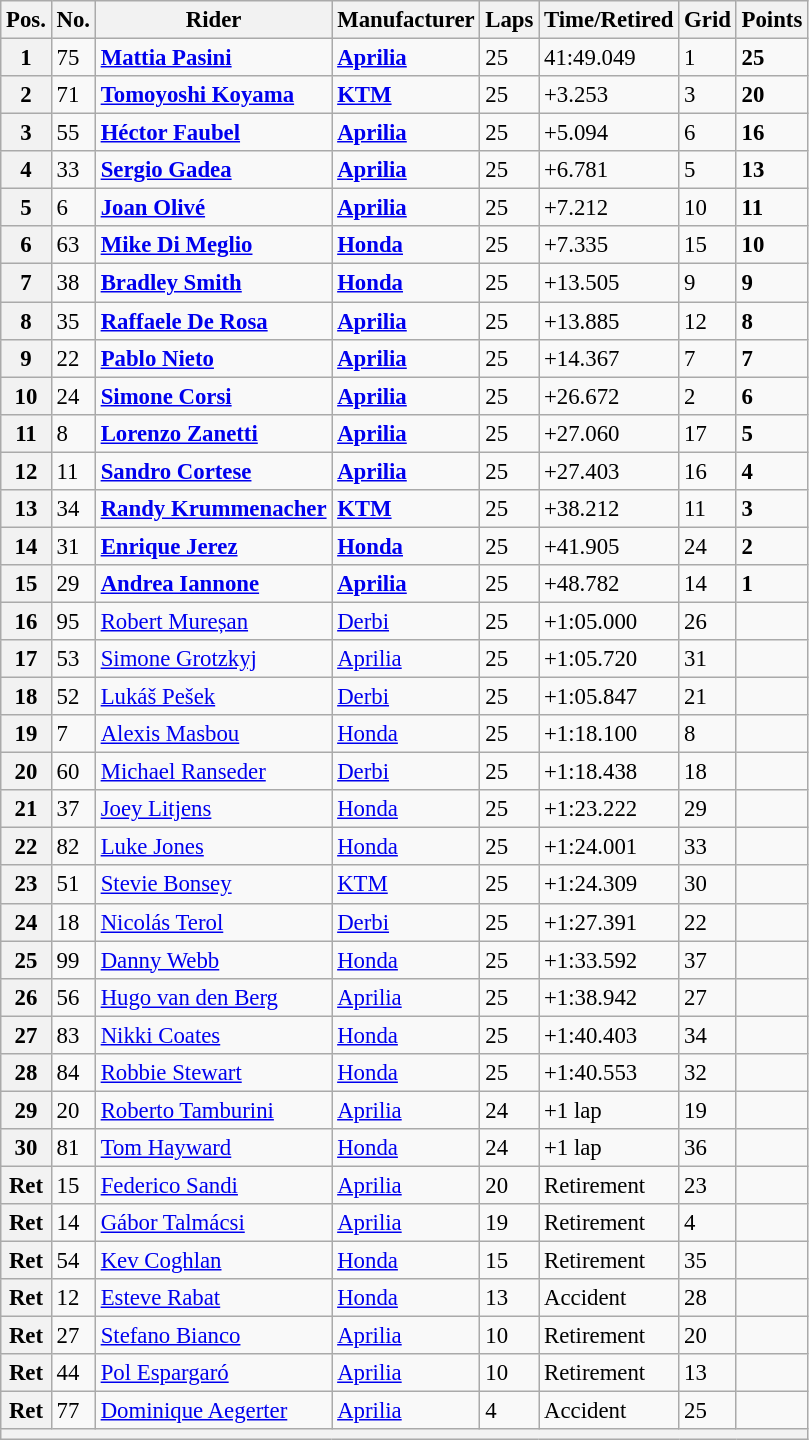<table class="wikitable" style="font-size: 95%;">
<tr>
<th>Pos.</th>
<th>No.</th>
<th>Rider</th>
<th>Manufacturer</th>
<th>Laps</th>
<th>Time/Retired</th>
<th>Grid</th>
<th>Points</th>
</tr>
<tr>
<th>1</th>
<td>75</td>
<td> <strong><a href='#'>Mattia Pasini</a></strong></td>
<td><strong><a href='#'>Aprilia</a></strong></td>
<td>25</td>
<td>41:49.049</td>
<td>1</td>
<td><strong>25</strong></td>
</tr>
<tr>
<th>2</th>
<td>71</td>
<td> <strong><a href='#'>Tomoyoshi Koyama</a></strong></td>
<td><strong><a href='#'>KTM</a></strong></td>
<td>25</td>
<td>+3.253</td>
<td>3</td>
<td><strong>20</strong></td>
</tr>
<tr>
<th>3</th>
<td>55</td>
<td> <strong><a href='#'>Héctor Faubel</a></strong></td>
<td><strong><a href='#'>Aprilia</a></strong></td>
<td>25</td>
<td>+5.094</td>
<td>6</td>
<td><strong>16</strong></td>
</tr>
<tr>
<th>4</th>
<td>33</td>
<td> <strong><a href='#'>Sergio Gadea</a></strong></td>
<td><strong><a href='#'>Aprilia</a></strong></td>
<td>25</td>
<td>+6.781</td>
<td>5</td>
<td><strong>13</strong></td>
</tr>
<tr>
<th>5</th>
<td>6</td>
<td> <strong><a href='#'>Joan Olivé</a></strong></td>
<td><strong><a href='#'>Aprilia</a></strong></td>
<td>25</td>
<td>+7.212</td>
<td>10</td>
<td><strong>11</strong></td>
</tr>
<tr>
<th>6</th>
<td>63</td>
<td> <strong><a href='#'>Mike Di Meglio</a></strong></td>
<td><strong><a href='#'>Honda</a></strong></td>
<td>25</td>
<td>+7.335</td>
<td>15</td>
<td><strong>10</strong></td>
</tr>
<tr>
<th>7</th>
<td>38</td>
<td> <strong><a href='#'>Bradley Smith</a></strong></td>
<td><strong><a href='#'>Honda</a></strong></td>
<td>25</td>
<td>+13.505</td>
<td>9</td>
<td><strong>9</strong></td>
</tr>
<tr>
<th>8</th>
<td>35</td>
<td> <strong><a href='#'>Raffaele De Rosa</a></strong></td>
<td><strong><a href='#'>Aprilia</a></strong></td>
<td>25</td>
<td>+13.885</td>
<td>12</td>
<td><strong>8</strong></td>
</tr>
<tr>
<th>9</th>
<td>22</td>
<td> <strong><a href='#'>Pablo Nieto</a></strong></td>
<td><strong><a href='#'>Aprilia</a></strong></td>
<td>25</td>
<td>+14.367</td>
<td>7</td>
<td><strong>7</strong></td>
</tr>
<tr>
<th>10</th>
<td>24</td>
<td> <strong><a href='#'>Simone Corsi</a></strong></td>
<td><strong><a href='#'>Aprilia</a></strong></td>
<td>25</td>
<td>+26.672</td>
<td>2</td>
<td><strong>6</strong></td>
</tr>
<tr>
<th>11</th>
<td>8</td>
<td> <strong><a href='#'>Lorenzo Zanetti</a></strong></td>
<td><strong><a href='#'>Aprilia</a></strong></td>
<td>25</td>
<td>+27.060</td>
<td>17</td>
<td><strong>5</strong></td>
</tr>
<tr>
<th>12</th>
<td>11</td>
<td> <strong><a href='#'>Sandro Cortese</a></strong></td>
<td><strong><a href='#'>Aprilia</a></strong></td>
<td>25</td>
<td>+27.403</td>
<td>16</td>
<td><strong>4</strong></td>
</tr>
<tr>
<th>13</th>
<td>34</td>
<td> <strong><a href='#'>Randy Krummenacher</a></strong></td>
<td><strong><a href='#'>KTM</a></strong></td>
<td>25</td>
<td>+38.212</td>
<td>11</td>
<td><strong>3</strong></td>
</tr>
<tr>
<th>14</th>
<td>31</td>
<td> <strong><a href='#'>Enrique Jerez</a></strong></td>
<td><strong><a href='#'>Honda</a></strong></td>
<td>25</td>
<td>+41.905</td>
<td>24</td>
<td><strong>2</strong></td>
</tr>
<tr>
<th>15</th>
<td>29</td>
<td> <strong><a href='#'>Andrea Iannone</a></strong></td>
<td><strong><a href='#'>Aprilia</a></strong></td>
<td>25</td>
<td>+48.782</td>
<td>14</td>
<td><strong>1</strong></td>
</tr>
<tr>
<th>16</th>
<td>95</td>
<td> <a href='#'>Robert Mureșan</a></td>
<td><a href='#'>Derbi</a></td>
<td>25</td>
<td>+1:05.000</td>
<td>26</td>
<td></td>
</tr>
<tr>
<th>17</th>
<td>53</td>
<td> <a href='#'>Simone Grotzkyj</a></td>
<td><a href='#'>Aprilia</a></td>
<td>25</td>
<td>+1:05.720</td>
<td>31</td>
<td></td>
</tr>
<tr>
<th>18</th>
<td>52</td>
<td> <a href='#'>Lukáš Pešek</a></td>
<td><a href='#'>Derbi</a></td>
<td>25</td>
<td>+1:05.847</td>
<td>21</td>
<td></td>
</tr>
<tr>
<th>19</th>
<td>7</td>
<td> <a href='#'>Alexis Masbou</a></td>
<td><a href='#'>Honda</a></td>
<td>25</td>
<td>+1:18.100</td>
<td>8</td>
<td></td>
</tr>
<tr>
<th>20</th>
<td>60</td>
<td> <a href='#'>Michael Ranseder</a></td>
<td><a href='#'>Derbi</a></td>
<td>25</td>
<td>+1:18.438</td>
<td>18</td>
<td></td>
</tr>
<tr>
<th>21</th>
<td>37</td>
<td> <a href='#'>Joey Litjens</a></td>
<td><a href='#'>Honda</a></td>
<td>25</td>
<td>+1:23.222</td>
<td>29</td>
<td></td>
</tr>
<tr>
<th>22</th>
<td>82</td>
<td> <a href='#'>Luke Jones</a></td>
<td><a href='#'>Honda</a></td>
<td>25</td>
<td>+1:24.001</td>
<td>33</td>
<td></td>
</tr>
<tr>
<th>23</th>
<td>51</td>
<td> <a href='#'>Stevie Bonsey</a></td>
<td><a href='#'>KTM</a></td>
<td>25</td>
<td>+1:24.309</td>
<td>30</td>
<td></td>
</tr>
<tr>
<th>24</th>
<td>18</td>
<td> <a href='#'>Nicolás Terol</a></td>
<td><a href='#'>Derbi</a></td>
<td>25</td>
<td>+1:27.391</td>
<td>22</td>
<td></td>
</tr>
<tr>
<th>25</th>
<td>99</td>
<td> <a href='#'>Danny Webb</a></td>
<td><a href='#'>Honda</a></td>
<td>25</td>
<td>+1:33.592</td>
<td>37</td>
<td></td>
</tr>
<tr>
<th>26</th>
<td>56</td>
<td> <a href='#'>Hugo van den Berg</a></td>
<td><a href='#'>Aprilia</a></td>
<td>25</td>
<td>+1:38.942</td>
<td>27</td>
<td></td>
</tr>
<tr>
<th>27</th>
<td>83</td>
<td> <a href='#'>Nikki Coates</a></td>
<td><a href='#'>Honda</a></td>
<td>25</td>
<td>+1:40.403</td>
<td>34</td>
<td></td>
</tr>
<tr>
<th>28</th>
<td>84</td>
<td> <a href='#'>Robbie Stewart</a></td>
<td><a href='#'>Honda</a></td>
<td>25</td>
<td>+1:40.553</td>
<td>32</td>
<td></td>
</tr>
<tr>
<th>29</th>
<td>20</td>
<td> <a href='#'>Roberto Tamburini</a></td>
<td><a href='#'>Aprilia</a></td>
<td>24</td>
<td>+1 lap</td>
<td>19</td>
<td></td>
</tr>
<tr>
<th>30</th>
<td>81</td>
<td> <a href='#'>Tom Hayward</a></td>
<td><a href='#'>Honda</a></td>
<td>24</td>
<td>+1 lap</td>
<td>36</td>
<td></td>
</tr>
<tr>
<th>Ret</th>
<td>15</td>
<td> <a href='#'>Federico Sandi</a></td>
<td><a href='#'>Aprilia</a></td>
<td>20</td>
<td>Retirement</td>
<td>23</td>
<td></td>
</tr>
<tr>
<th>Ret</th>
<td>14</td>
<td> <a href='#'>Gábor Talmácsi</a></td>
<td><a href='#'>Aprilia</a></td>
<td>19</td>
<td>Retirement</td>
<td>4</td>
<td></td>
</tr>
<tr>
<th>Ret</th>
<td>54</td>
<td> <a href='#'>Kev Coghlan</a></td>
<td><a href='#'>Honda</a></td>
<td>15</td>
<td>Retirement</td>
<td>35</td>
<td></td>
</tr>
<tr>
<th>Ret</th>
<td>12</td>
<td> <a href='#'>Esteve Rabat</a></td>
<td><a href='#'>Honda</a></td>
<td>13</td>
<td>Accident</td>
<td>28</td>
<td></td>
</tr>
<tr>
<th>Ret</th>
<td>27</td>
<td> <a href='#'>Stefano Bianco</a></td>
<td><a href='#'>Aprilia</a></td>
<td>10</td>
<td>Retirement</td>
<td>20</td>
<td></td>
</tr>
<tr>
<th>Ret</th>
<td>44</td>
<td> <a href='#'>Pol Espargaró</a></td>
<td><a href='#'>Aprilia</a></td>
<td>10</td>
<td>Retirement</td>
<td>13</td>
<td></td>
</tr>
<tr>
<th>Ret</th>
<td>77</td>
<td> <a href='#'>Dominique Aegerter</a></td>
<td><a href='#'>Aprilia</a></td>
<td>4</td>
<td>Accident</td>
<td>25</td>
<td></td>
</tr>
<tr>
<th colspan=8></th>
</tr>
</table>
